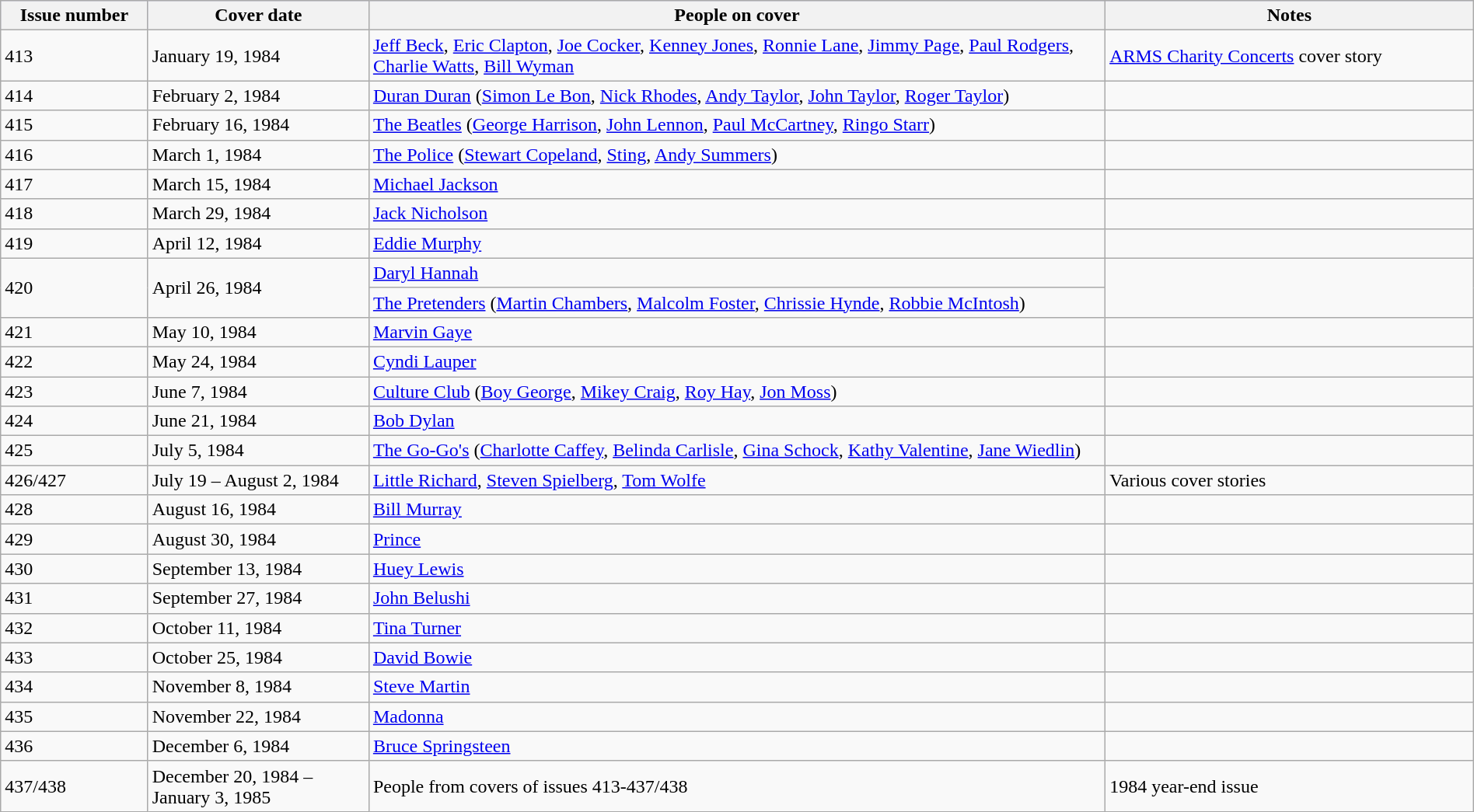<table class="wikitable sortable" style="margin:auto;width:100%;">
<tr style="background:#ccf;">
<th style="width:10%;">Issue number</th>
<th style="width:15%;">Cover date</th>
<th style="width:50%;">People on cover</th>
<th style="width:25%;">Notes</th>
</tr>
<tr>
<td>413</td>
<td>January 19, 1984</td>
<td><a href='#'>Jeff Beck</a>, <a href='#'>Eric Clapton</a>, <a href='#'>Joe Cocker</a>, <a href='#'>Kenney Jones</a>, <a href='#'>Ronnie Lane</a>, <a href='#'>Jimmy Page</a>, <a href='#'>Paul Rodgers</a>, <a href='#'>Charlie Watts</a>, <a href='#'>Bill Wyman</a></td>
<td><a href='#'>ARMS Charity Concerts</a> cover story</td>
</tr>
<tr>
<td>414</td>
<td>February 2, 1984</td>
<td><a href='#'>Duran Duran</a> (<a href='#'>Simon Le Bon</a>, <a href='#'>Nick Rhodes</a>, <a href='#'>Andy Taylor</a>, <a href='#'>John Taylor</a>, <a href='#'>Roger Taylor</a>)</td>
<td></td>
</tr>
<tr>
<td>415</td>
<td>February 16, 1984</td>
<td><a href='#'>The Beatles</a> (<a href='#'>George Harrison</a>, <a href='#'>John Lennon</a>, <a href='#'>Paul McCartney</a>, <a href='#'>Ringo Starr</a>)</td>
<td></td>
</tr>
<tr>
<td>416</td>
<td>March 1, 1984</td>
<td><a href='#'>The Police</a> (<a href='#'>Stewart Copeland</a>, <a href='#'>Sting</a>, <a href='#'>Andy Summers</a>)</td>
<td></td>
</tr>
<tr>
<td>417</td>
<td>March 15, 1984</td>
<td><a href='#'>Michael Jackson</a></td>
<td></td>
</tr>
<tr>
<td>418</td>
<td>March 29, 1984</td>
<td><a href='#'>Jack Nicholson</a></td>
<td></td>
</tr>
<tr>
<td>419</td>
<td>April 12, 1984</td>
<td><a href='#'>Eddie Murphy</a></td>
<td></td>
</tr>
<tr>
<td rowspan="2">420</td>
<td rowspan="2">April 26, 1984</td>
<td><a href='#'>Daryl Hannah</a></td>
<td rowspan="2"></td>
</tr>
<tr>
<td><a href='#'>The Pretenders</a> (<a href='#'>Martin Chambers</a>, <a href='#'>Malcolm Foster</a>, <a href='#'>Chrissie Hynde</a>, <a href='#'>Robbie McIntosh</a>)</td>
</tr>
<tr>
<td>421</td>
<td>May 10, 1984</td>
<td><a href='#'>Marvin Gaye</a></td>
<td></td>
</tr>
<tr>
<td>422</td>
<td>May 24, 1984</td>
<td><a href='#'>Cyndi Lauper</a></td>
<td></td>
</tr>
<tr>
<td>423</td>
<td>June 7, 1984</td>
<td><a href='#'>Culture Club</a> (<a href='#'>Boy George</a>, <a href='#'>Mikey Craig</a>, <a href='#'>Roy Hay</a>, <a href='#'>Jon Moss</a>)</td>
<td></td>
</tr>
<tr>
<td>424</td>
<td>June 21, 1984</td>
<td><a href='#'>Bob Dylan</a></td>
<td></td>
</tr>
<tr>
<td>425</td>
<td>July 5, 1984</td>
<td><a href='#'>The Go-Go's</a> (<a href='#'>Charlotte Caffey</a>, <a href='#'>Belinda Carlisle</a>, <a href='#'>Gina Schock</a>, <a href='#'>Kathy Valentine</a>, <a href='#'>Jane Wiedlin</a>)</td>
<td></td>
</tr>
<tr>
<td>426/427</td>
<td>July 19 – August 2, 1984</td>
<td><a href='#'>Little Richard</a>, <a href='#'>Steven Spielberg</a>, <a href='#'>Tom Wolfe</a></td>
<td>Various cover stories</td>
</tr>
<tr>
<td>428</td>
<td>August 16, 1984</td>
<td><a href='#'>Bill Murray</a></td>
<td></td>
</tr>
<tr>
<td>429</td>
<td>August 30, 1984</td>
<td><a href='#'>Prince</a></td>
<td></td>
</tr>
<tr>
<td>430</td>
<td>September 13, 1984</td>
<td><a href='#'>Huey Lewis</a></td>
<td></td>
</tr>
<tr>
<td>431</td>
<td>September 27, 1984</td>
<td><a href='#'>John Belushi</a></td>
<td></td>
</tr>
<tr>
<td>432</td>
<td>October 11, 1984</td>
<td><a href='#'>Tina Turner</a></td>
<td></td>
</tr>
<tr>
<td>433</td>
<td>October 25, 1984</td>
<td><a href='#'>David Bowie</a></td>
<td></td>
</tr>
<tr>
<td>434</td>
<td>November 8, 1984</td>
<td><a href='#'>Steve Martin</a></td>
<td></td>
</tr>
<tr>
<td>435</td>
<td>November 22, 1984</td>
<td><a href='#'>Madonna</a></td>
<td></td>
</tr>
<tr>
<td>436</td>
<td>December 6, 1984</td>
<td><a href='#'>Bruce Springsteen</a></td>
<td></td>
</tr>
<tr>
<td>437/438</td>
<td>December 20, 1984 – January 3, 1985</td>
<td>People from covers of issues 413-437/438</td>
<td>1984 year-end issue</td>
</tr>
</table>
